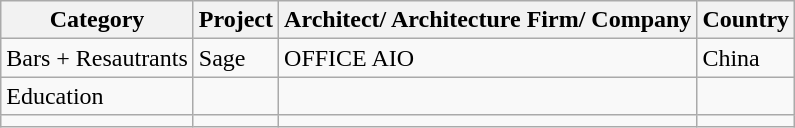<table class="wikitable">
<tr>
<th>Category</th>
<th>Project</th>
<th>Architect/ Architecture Firm/ Company</th>
<th>Country</th>
</tr>
<tr>
<td>Bars + Resautrants</td>
<td>Sage</td>
<td>OFFICE AIO</td>
<td>China</td>
</tr>
<tr>
<td>Education</td>
<td></td>
<td></td>
<td></td>
</tr>
<tr>
<td></td>
<td></td>
<td></td>
<td></td>
</tr>
</table>
